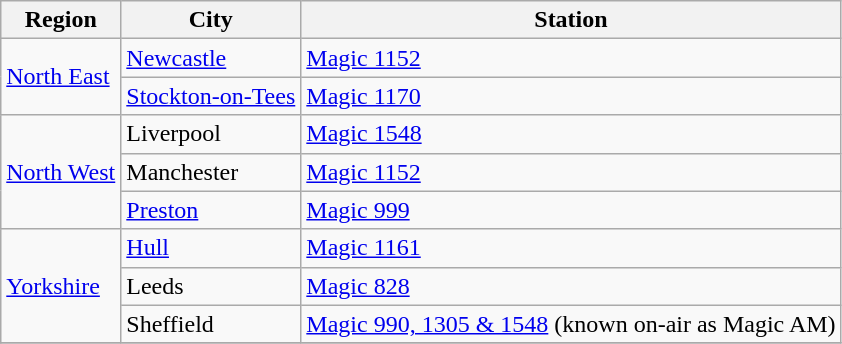<table class="wikitable">
<tr>
<th>Region</th>
<th>City</th>
<th>Station</th>
</tr>
<tr>
<td rowspan=2><a href='#'>North East</a></td>
<td><a href='#'>Newcastle</a></td>
<td><a href='#'>Magic 1152</a></td>
</tr>
<tr>
<td><a href='#'>Stockton-on-Tees</a></td>
<td><a href='#'>Magic 1170</a></td>
</tr>
<tr>
<td rowspan=3><a href='#'>North West</a></td>
<td>Liverpool</td>
<td><a href='#'>Magic 1548</a></td>
</tr>
<tr>
<td>Manchester</td>
<td><a href='#'>Magic 1152</a></td>
</tr>
<tr>
<td><a href='#'>Preston</a></td>
<td><a href='#'>Magic 999</a></td>
</tr>
<tr>
<td rowspan=3><a href='#'>Yorkshire</a></td>
<td><a href='#'>Hull</a></td>
<td><a href='#'>Magic 1161</a></td>
</tr>
<tr>
<td>Leeds</td>
<td><a href='#'>Magic 828</a></td>
</tr>
<tr>
<td>Sheffield</td>
<td><a href='#'>Magic 990, 1305 & 1548</a> (known on-air as Magic AM)</td>
</tr>
<tr>
</tr>
</table>
